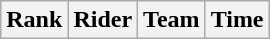<table class="wikitable" margin-bottom:0;">
<tr>
<th scope="col">Rank</th>
<th scope="col">Rider</th>
<th scope="col">Team</th>
<th scope="col">Time<br>








</th>
</tr>
</table>
